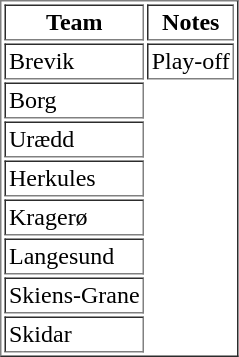<table border="1" cellpadding="2">
<tr>
<th>Team</th>
<th>Notes</th>
</tr>
<tr>
<td>Brevik</td>
<td>Play-off</td>
</tr>
<tr>
<td>Borg</td>
</tr>
<tr>
<td>Urædd</td>
</tr>
<tr>
<td>Herkules</td>
</tr>
<tr>
<td>Kragerø</td>
</tr>
<tr>
<td>Langesund</td>
</tr>
<tr>
<td>Skiens-Grane</td>
</tr>
<tr>
<td>Skidar</td>
</tr>
</table>
